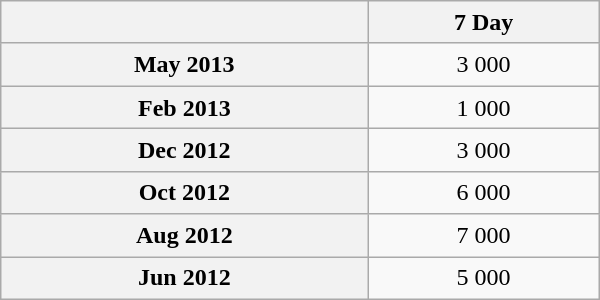<table class="wikitable sortable" style="text-align:center; width:400px; height:200px;">
<tr>
<th></th>
<th>7 Day</th>
</tr>
<tr>
<th scope="row">May 2013</th>
<td>3 000</td>
</tr>
<tr>
<th scope="row">Feb 2013</th>
<td>1 000</td>
</tr>
<tr>
<th scope="row">Dec 2012</th>
<td>3 000</td>
</tr>
<tr>
<th scope="row">Oct 2012</th>
<td>6 000</td>
</tr>
<tr>
<th scope="row">Aug 2012</th>
<td>7 000</td>
</tr>
<tr>
<th scope="row">Jun 2012</th>
<td>5 000</td>
</tr>
</table>
